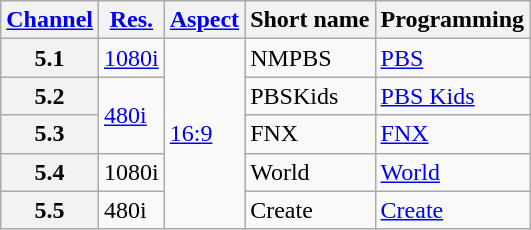<table class="wikitable">
<tr>
<th scope = "col"><a href='#'>Channel</a></th>
<th scope = "col"><a href='#'>Res.</a></th>
<th scope = "col"><a href='#'>Aspect</a></th>
<th scope = "col">Short name</th>
<th scope = "col">Programming</th>
</tr>
<tr>
<th scope = "row">5.1</th>
<td><a href='#'>1080i</a></td>
<td rowspan="5"><a href='#'>16:9</a></td>
<td>NMPBS</td>
<td><a href='#'>PBS</a></td>
</tr>
<tr>
<th scope = "row">5.2</th>
<td rowspan="2"><a href='#'>480i</a></td>
<td>PBSKids</td>
<td><a href='#'>PBS Kids</a></td>
</tr>
<tr>
<th scope = "row">5.3</th>
<td>FNX</td>
<td><a href='#'>FNX</a></td>
</tr>
<tr>
<th scope = "row">5.4</th>
<td>1080i</td>
<td>World</td>
<td><a href='#'>World</a></td>
</tr>
<tr>
<th scope = "row">5.5</th>
<td>480i</td>
<td>Create</td>
<td><a href='#'>Create</a></td>
</tr>
</table>
